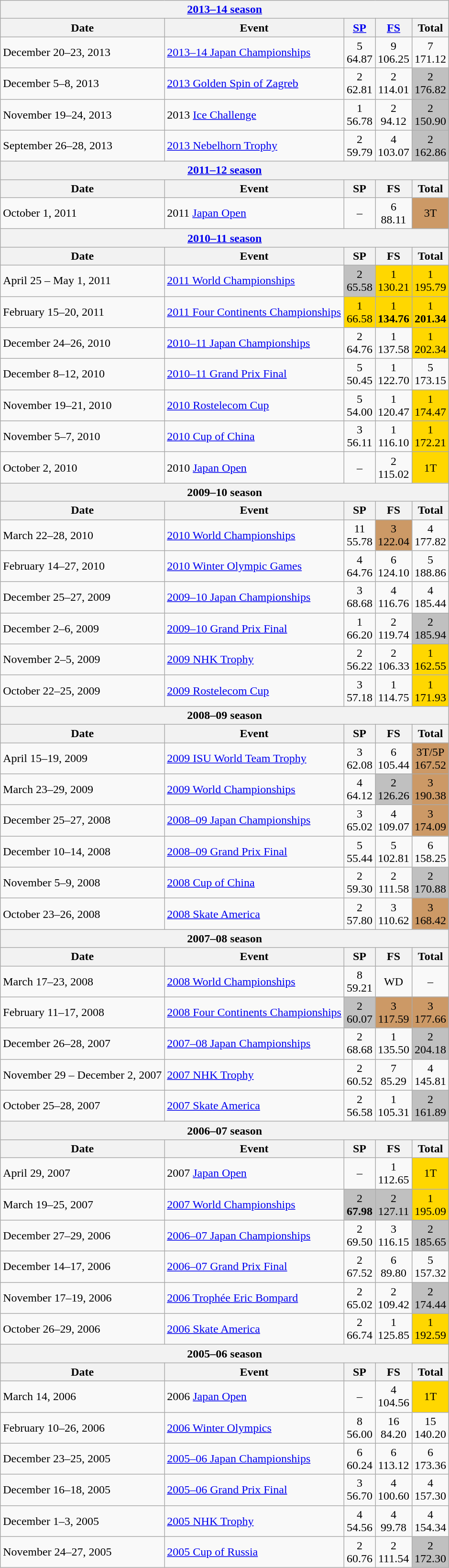<table class="wikitable">
<tr>
<th colspan=5><a href='#'>2013–14 season</a></th>
</tr>
<tr>
<th>Date</th>
<th>Event</th>
<th><a href='#'>SP</a></th>
<th><a href='#'>FS</a></th>
<th>Total</th>
</tr>
<tr>
<td>December 20–23, 2013</td>
<td><a href='#'>2013–14 Japan Championships</a></td>
<td align=center>5 <br> 64.87</td>
<td align=center>9 <br> 106.25</td>
<td align=center>7 <br> 171.12</td>
</tr>
<tr>
<td>December 5–8, 2013</td>
<td><a href='#'>2013 Golden Spin of Zagreb</a></td>
<td align=center>2 <br> 62.81</td>
<td align=center>2 <br> 114.01</td>
<td align=center bgcolor=silver>2 <br> 176.82</td>
</tr>
<tr>
<td>November 19–24, 2013</td>
<td>2013 <a href='#'>Ice Challenge</a></td>
<td align=center>1 <br> 56.78</td>
<td align=center>2 <br> 94.12</td>
<td align=center bgcolor=silver>2 <br> 150.90</td>
</tr>
<tr>
<td>September 26–28, 2013</td>
<td><a href='#'>2013 Nebelhorn Trophy</a></td>
<td align=center>2 <br> 59.79</td>
<td align=center>4 <br> 103.07</td>
<td align=center bgcolor=silver>2 <br> 162.86</td>
</tr>
<tr>
<th colspan=5><a href='#'>2011–12 season</a></th>
</tr>
<tr>
<th>Date</th>
<th>Event</th>
<th>SP</th>
<th>FS</th>
<th>Total</th>
</tr>
<tr>
<td>October 1, 2011</td>
<td>2011 <a href='#'>Japan Open</a></td>
<td align=center>–</td>
<td align=center>6 <br> 88.11</td>
<td align=center bgcolor=cc9966>3T</td>
</tr>
<tr>
<th colspan=5><a href='#'>2010–11 season</a></th>
</tr>
<tr>
<th>Date</th>
<th>Event</th>
<th>SP</th>
<th>FS</th>
<th>Total</th>
</tr>
<tr>
<td>April 25 – May 1, 2011</td>
<td><a href='#'>2011 World Championships</a></td>
<td align=center bgcolor=silver>2 <br> 65.58</td>
<td align=center bgcolor=gold>1 <br> 130.21</td>
<td align=center bgcolor=gold>1 <br> 195.79</td>
</tr>
<tr>
<td>February 15–20, 2011</td>
<td><a href='#'>2011 Four Continents Championships</a></td>
<td align=center bgcolor=gold>1 <br> 66.58</td>
<td align=center bgcolor=gold>1 <br> <strong>134.76</strong></td>
<td align=center bgcolor=gold>1 <br> <strong>201.34</strong></td>
</tr>
<tr>
<td>December 24–26, 2010</td>
<td><a href='#'>2010–11 Japan Championships</a></td>
<td align=center>2 <br> 64.76</td>
<td align=center>1 <br> 137.58</td>
<td align=center bgcolor=gold>1 <br> 202.34</td>
</tr>
<tr>
<td>December 8–12, 2010</td>
<td><a href='#'>2010–11 Grand Prix Final</a></td>
<td align=center>5 <br> 50.45</td>
<td align=center>1 <br> 122.70</td>
<td align=center>5 <br> 173.15</td>
</tr>
<tr>
<td>November 19–21, 2010</td>
<td><a href='#'>2010 Rostelecom Cup</a></td>
<td align=center>5 <br> 54.00</td>
<td align=center>1 <br> 120.47</td>
<td align=center bgcolor=gold>1 <br> 174.47</td>
</tr>
<tr>
<td>November 5–7, 2010</td>
<td><a href='#'>2010 Cup of China</a></td>
<td align=center>3 <br> 56.11</td>
<td align=center>1 <br> 116.10</td>
<td align=center bgcolor=gold>1 <br> 172.21</td>
</tr>
<tr>
<td>October 2, 2010</td>
<td>2010 <a href='#'>Japan Open</a></td>
<td align=center>–</td>
<td align=center>2 <br> 115.02</td>
<td align=center bgcolor=gold>1T</td>
</tr>
<tr>
<th colspan=5>2009–10 season</th>
</tr>
<tr>
<th>Date</th>
<th>Event</th>
<th>SP</th>
<th>FS</th>
<th>Total</th>
</tr>
<tr>
<td>March 22–28, 2010</td>
<td><a href='#'>2010 World Championships</a></td>
<td align=center>11 <br> 55.78</td>
<td align=center bgcolor=cc9966>3 <br> 122.04</td>
<td align=center>4 <br> 177.82</td>
</tr>
<tr>
<td>February 14–27, 2010</td>
<td><a href='#'>2010 Winter Olympic Games</a></td>
<td align=center>4 <br> 64.76</td>
<td align=center>6 <br> 124.10</td>
<td align=center>5 <br> 188.86</td>
</tr>
<tr>
<td>December 25–27, 2009</td>
<td><a href='#'>2009–10 Japan Championships</a></td>
<td align=center>3 <br> 68.68</td>
<td align=center>4 <br> 116.76</td>
<td align=center>4 <br> 185.44</td>
</tr>
<tr>
<td>December 2–6, 2009</td>
<td><a href='#'>2009–10 Grand Prix Final</a></td>
<td align=center>1 <br> 66.20</td>
<td align=center>2 <br> 119.74</td>
<td align=center bgcolor=silver>2 <br> 185.94</td>
</tr>
<tr>
<td>November 2–5, 2009</td>
<td><a href='#'>2009 NHK Trophy</a></td>
<td align=center>2 <br> 56.22</td>
<td align=center>2 <br> 106.33</td>
<td align=center bgcolor=gold>1 <br> 162.55</td>
</tr>
<tr>
<td>October 22–25, 2009</td>
<td><a href='#'>2009 Rostelecom Cup</a></td>
<td align=center>3 <br> 57.18</td>
<td align=center>1 <br> 114.75</td>
<td align=center bgcolor=gold>1 <br> 171.93</td>
</tr>
<tr>
<th colspan=5>2008–09 season</th>
</tr>
<tr>
<th>Date</th>
<th>Event</th>
<th>SP</th>
<th>FS</th>
<th>Total</th>
</tr>
<tr>
<td>April 15–19, 2009</td>
<td><a href='#'>2009 ISU World Team Trophy</a></td>
<td align=center>3 <br> 62.08</td>
<td align=center>6 <br> 105.44</td>
<td align=center bgcolor=cc9966>3T/5P <br> 167.52</td>
</tr>
<tr>
<td>March 23–29, 2009</td>
<td><a href='#'>2009 World Championships</a></td>
<td align=center>4 <br> 64.12</td>
<td align=center bgcolor=silver>2 <br> 126.26</td>
<td align=center bgcolor=cc9966>3 <br> 190.38</td>
</tr>
<tr>
<td>December 25–27, 2008</td>
<td><a href='#'>2008–09 Japan Championships</a></td>
<td align=center>3 <br> 65.02</td>
<td align=center>4 <br> 109.07</td>
<td align=center bgcolor=cc9966>3 <br> 174.09</td>
</tr>
<tr>
<td>December 10–14, 2008</td>
<td><a href='#'>2008–09 Grand Prix Final</a></td>
<td align=center>5 <br> 55.44</td>
<td align=center>5 <br> 102.81</td>
<td align=center>6 <br> 158.25</td>
</tr>
<tr>
<td>November 5–9, 2008</td>
<td><a href='#'>2008 Cup of China</a></td>
<td align=center>2 <br> 59.30</td>
<td align=center>2 <br> 111.58</td>
<td align=center bgcolor=silver>2 <br> 170.88</td>
</tr>
<tr>
<td>October 23–26, 2008</td>
<td><a href='#'>2008 Skate America</a></td>
<td align=center>2 <br> 57.80</td>
<td align=center>3 <br> 110.62</td>
<td align=center bgcolor=cc9966>3 <br> 168.42</td>
</tr>
<tr>
<th colspan=5>2007–08 season</th>
</tr>
<tr>
<th>Date</th>
<th>Event</th>
<th>SP</th>
<th>FS</th>
<th>Total</th>
</tr>
<tr>
<td>March 17–23, 2008</td>
<td><a href='#'>2008 World Championships</a></td>
<td align=center>8 <br> 59.21</td>
<td align=center>WD</td>
<td align=center>–</td>
</tr>
<tr>
<td>February 11–17, 2008</td>
<td><a href='#'>2008 Four Continents Championships</a></td>
<td align=center bgcolor=silver>2 <br> 60.07</td>
<td align=center bgcolor=cc9966>3 <br> 117.59</td>
<td align=center bgcolor=cc9966>3 <br> 177.66</td>
</tr>
<tr>
<td>December 26–28, 2007</td>
<td><a href='#'>2007–08 Japan Championships</a></td>
<td align=center>2 <br> 68.68</td>
<td align=center>1 <br> 135.50</td>
<td align=center bgcolor=silver>2 <br> 204.18</td>
</tr>
<tr>
<td>November 29 – December 2, 2007</td>
<td><a href='#'>2007 NHK Trophy</a></td>
<td align=center>2 <br> 60.52</td>
<td align=center>7 <br> 85.29</td>
<td align=center>4 <br> 145.81</td>
</tr>
<tr>
<td>October 25–28, 2007</td>
<td><a href='#'>2007 Skate America</a></td>
<td align=center>2 <br> 56.58</td>
<td align=center>1 <br> 105.31</td>
<td align=center bgcolor=silver>2 <br> 161.89</td>
</tr>
<tr>
<th colspan="5">2006–07 season</th>
</tr>
<tr>
<th>Date</th>
<th>Event</th>
<th>SP</th>
<th>FS</th>
<th>Total</th>
</tr>
<tr>
<td>April 29, 2007</td>
<td>2007 <a href='#'>Japan Open</a></td>
<td align=center>–</td>
<td align=center>1 <br> 112.65</td>
<td align=center bgcolor=gold>1T</td>
</tr>
<tr>
<td>March 19–25, 2007</td>
<td><a href='#'>2007 World Championships</a></td>
<td align=center bgcolor=silver>2 <br> <strong>67.98</strong></td>
<td align=center bgcolor=silver>2 <br> 127.11</td>
<td align=center bgcolor=gold>1 <br> 195.09</td>
</tr>
<tr>
<td>December 27–29, 2006</td>
<td><a href='#'>2006–07 Japan Championships</a></td>
<td align=center>2 <br> 69.50</td>
<td align=center>3 <br> 116.15</td>
<td align=center bgcolor=silver>2 <br> 185.65</td>
</tr>
<tr>
<td>December 14–17, 2006</td>
<td><a href='#'>2006–07 Grand Prix Final</a></td>
<td align=center>2 <br> 67.52</td>
<td align=center>6 <br> 89.80</td>
<td align=center>5 <br> 157.32</td>
</tr>
<tr>
<td>November 17–19, 2006</td>
<td><a href='#'>2006 Trophée Eric Bompard</a></td>
<td align=center>2 <br> 65.02</td>
<td align=center>2 <br> 109.42</td>
<td align=center bgcolor=silver>2 <br> 174.44</td>
</tr>
<tr>
<td>October 26–29, 2006</td>
<td><a href='#'>2006 Skate America</a></td>
<td align=center>2 <br> 66.74</td>
<td align=center>1 <br> 125.85</td>
<td align=center bgcolor=gold>1 <br> 192.59</td>
</tr>
<tr>
<th colspan="5">2005–06 season</th>
</tr>
<tr>
<th>Date</th>
<th>Event</th>
<th>SP</th>
<th>FS</th>
<th>Total</th>
</tr>
<tr>
<td>March 14, 2006</td>
<td>2006 <a href='#'>Japan Open</a></td>
<td align=center>–</td>
<td align=center>4 <br> 104.56</td>
<td align=center bgcolor=gold>1T</td>
</tr>
<tr>
<td>February 10–26, 2006</td>
<td><a href='#'>2006 Winter Olympics</a></td>
<td align=center>8 <br> 56.00</td>
<td align=center>16 <br> 84.20</td>
<td align=center>15 <br> 140.20</td>
</tr>
<tr>
<td>December 23–25, 2005</td>
<td><a href='#'>2005–06 Japan Championships</a></td>
<td align=center>6 <br> 60.24</td>
<td align=center>6 <br> 113.12</td>
<td align=center>6 <br> 173.36</td>
</tr>
<tr>
<td>December 16–18, 2005</td>
<td><a href='#'>2005–06 Grand Prix Final</a></td>
<td align=center>3 <br> 56.70</td>
<td align=center>4 <br> 100.60</td>
<td align=center>4 <br> 157.30</td>
</tr>
<tr>
<td>December 1–3, 2005</td>
<td><a href='#'>2005 NHK Trophy</a></td>
<td align=center>4 <br> 54.56</td>
<td align=center>4 <br> 99.78</td>
<td align=center>4 <br> 154.34</td>
</tr>
<tr>
<td>November 24–27, 2005</td>
<td><a href='#'>2005 Cup of Russia</a></td>
<td align=center>2 <br> 60.76</td>
<td align=center>2 <br> 111.54</td>
<td align=center bgcolor=silver>2 <br> 172.30</td>
</tr>
</table>
